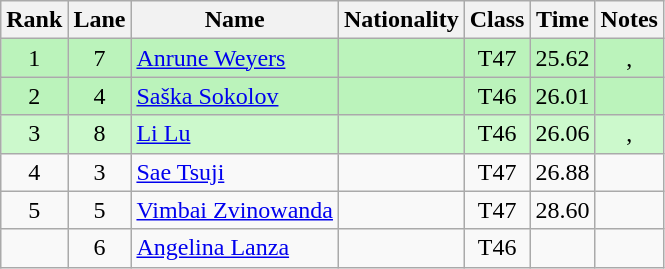<table class="wikitable sortable" style="text-align:center">
<tr>
<th>Rank</th>
<th>Lane</th>
<th>Name</th>
<th>Nationality</th>
<th>Class</th>
<th>Time</th>
<th>Notes</th>
</tr>
<tr bgcolor=bbf3bb>
<td>1</td>
<td>7</td>
<td align="left"><a href='#'>Anrune Weyers</a></td>
<td align="left"></td>
<td>T47</td>
<td>25.62</td>
<td>, </td>
</tr>
<tr bgcolor=bbf3bb>
<td>2</td>
<td>4</td>
<td align="left"><a href='#'>Saška Sokolov</a></td>
<td align="left"></td>
<td>T46</td>
<td>26.01</td>
<td></td>
</tr>
<tr bgcolor=ccf9cc>
<td>3</td>
<td>8</td>
<td align="left"><a href='#'>Li Lu</a></td>
<td align="left"></td>
<td>T46</td>
<td>26.06</td>
<td>, </td>
</tr>
<tr>
<td>4</td>
<td>3</td>
<td align="left"><a href='#'>Sae Tsuji</a></td>
<td align="left"></td>
<td>T47</td>
<td>26.88</td>
<td></td>
</tr>
<tr>
<td>5</td>
<td>5</td>
<td align="left"><a href='#'>Vimbai Zvinowanda</a></td>
<td align="left"></td>
<td>T47</td>
<td>28.60</td>
<td></td>
</tr>
<tr>
<td></td>
<td>6</td>
<td align="left"><a href='#'>Angelina Lanza</a></td>
<td align="left"></td>
<td>T46</td>
<td></td>
<td></td>
</tr>
</table>
